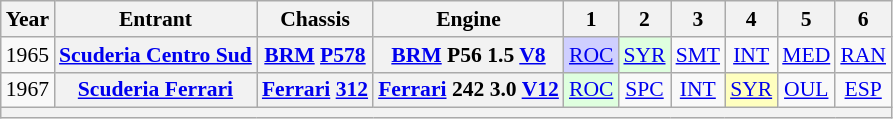<table class="wikitable" style="text-align:center; font-size:90%">
<tr>
<th>Year</th>
<th>Entrant</th>
<th>Chassis</th>
<th>Engine</th>
<th>1</th>
<th>2</th>
<th>3</th>
<th>4</th>
<th>5</th>
<th>6</th>
</tr>
<tr>
<td>1965</td>
<th><a href='#'>Scuderia Centro Sud</a></th>
<th><a href='#'>BRM</a> <a href='#'>P578</a></th>
<th><a href='#'>BRM</a> P56 1.5 <a href='#'>V8</a></th>
<td style="background:#CFCFFF;"><a href='#'>ROC</a><br></td>
<td style="background:#DFFFDF;"><a href='#'>SYR</a><br></td>
<td><a href='#'>SMT</a></td>
<td><a href='#'>INT</a></td>
<td><a href='#'>MED</a></td>
<td><a href='#'>RAN</a></td>
</tr>
<tr>
<td>1967</td>
<th><a href='#'>Scuderia Ferrari</a></th>
<th><a href='#'>Ferrari</a> <a href='#'>312</a></th>
<th><a href='#'>Ferrari</a> 242 3.0 <a href='#'>V12</a></th>
<td style="background:#DFFFDF;"><a href='#'>ROC</a><br></td>
<td><a href='#'>SPC</a></td>
<td><a href='#'>INT</a><em></td>
<td style="background:#FFFFBF;"><a href='#'>SYR</a><br></td>
<td><a href='#'>OUL</a></td>
<td><a href='#'>ESP</a></td>
</tr>
<tr>
<th colspan="10"></th>
</tr>
</table>
